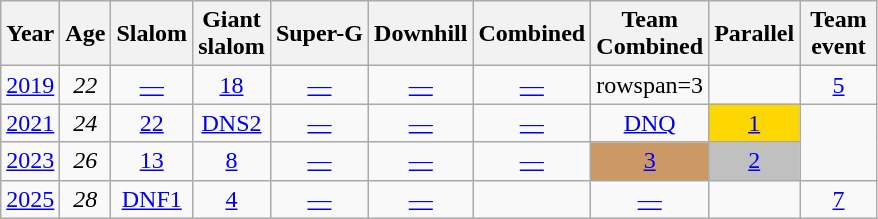<table class=wikitable style="text-align:center">
<tr>
<th>Year</th>
<th>Age</th>
<th>Slalom</th>
<th>Giant<br>slalom</th>
<th>Super-G</th>
<th>Downhill</th>
<th>Combined</th>
<th>Team<br>Combined</th>
<th>Parallel</th>
<th>Team<br> event </th>
</tr>
<tr>
<td><a href='#'>2019</a></td>
<td><em>22</em></td>
<td><a href='#'>—</a></td>
<td><a href='#'>18</a></td>
<td><a href='#'>—</a></td>
<td><a href='#'>—</a></td>
<td><a href='#'>—</a></td>
<td>rowspan=3</td>
<td></td>
<td><a href='#'>5</a></td>
</tr>
<tr>
<td><a href='#'>2021</a></td>
<td><em>24</em></td>
<td><a href='#'>22</a></td>
<td><a href='#'>DNS2</a></td>
<td><a href='#'>—</a></td>
<td><a href='#'>—</a></td>
<td><a href='#'>—</a></td>
<td><a href='#'>DNQ</a></td>
<td style="background:gold;"><a href='#'>1</a></td>
</tr>
<tr>
<td><a href='#'>2023</a></td>
<td><em>26</em></td>
<td><a href='#'>13</a></td>
<td><a href='#'>8</a></td>
<td><a href='#'>—</a></td>
<td><a href='#'>—</a></td>
<td><a href='#'>—</a></td>
<td bgcolor=cc9966><a href='#'>3</a></td>
<td style="background:silver;"><a href='#'>2</a></td>
</tr>
<tr>
<td><a href='#'>2025</a></td>
<td><em>28</em></td>
<td><a href='#'>DNF1</a></td>
<td><a href='#'>4</a></td>
<td><a href='#'>—</a></td>
<td><a href='#'>—</a></td>
<td></td>
<td><a href='#'>—</a></td>
<td></td>
<td><a href='#'>7</a></td>
</tr>
</table>
